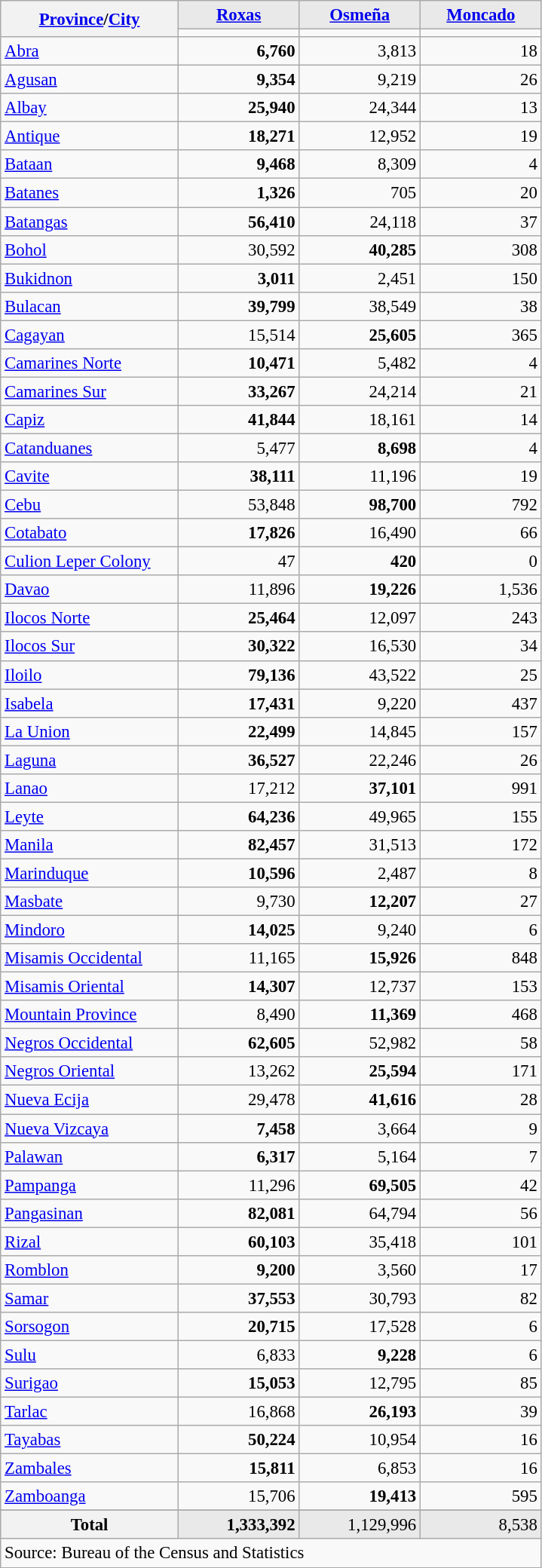<table class="wikitable" style="text-align:right; font-size:95%">
<tr>
<th rowspan="2" width="150px" align="left"><a href='#'>Province</a>/<a href='#'>City</a></th>
<th width="100px" align="center" style="background: #E9E9E9"><a href='#'>Roxas</a></th>
<th width="100px" align="center" style="background: #E9E9E9"><a href='#'>Osmeña</a></th>
<th width="100px" align="center" style="background: #E9E9E9"><a href='#'>Moncado</a></th>
</tr>
<tr>
<td></td>
<td></td>
<td></td>
</tr>
<tr>
<td align="left"><a href='#'>Abra</a></td>
<td><strong>6,760</strong></td>
<td>3,813</td>
<td>18</td>
</tr>
<tr>
<td align="left"><a href='#'>Agusan</a></td>
<td><strong>9,354</strong></td>
<td>9,219</td>
<td>26</td>
</tr>
<tr>
<td align="left"><a href='#'>Albay</a></td>
<td><strong>25,940</strong></td>
<td>24,344</td>
<td>13</td>
</tr>
<tr>
<td align="left"><a href='#'>Antique</a></td>
<td><strong>18,271</strong></td>
<td>12,952</td>
<td>19</td>
</tr>
<tr>
<td align="left"><a href='#'>Bataan</a></td>
<td><strong>9,468</strong></td>
<td>8,309</td>
<td>4</td>
</tr>
<tr>
<td align="left"><a href='#'>Batanes</a></td>
<td><strong>1,326</strong></td>
<td>705</td>
<td>20</td>
</tr>
<tr>
<td align="left"><a href='#'>Batangas</a></td>
<td><strong>56,410</strong></td>
<td>24,118</td>
<td>37</td>
</tr>
<tr>
<td align="left"><a href='#'>Bohol</a></td>
<td>30,592</td>
<td><strong>40,285</strong></td>
<td>308</td>
</tr>
<tr>
<td align="left"><a href='#'>Bukidnon</a></td>
<td><strong>3,011</strong></td>
<td>2,451</td>
<td>150</td>
</tr>
<tr>
<td align="left"><a href='#'>Bulacan</a></td>
<td><strong>39,799</strong></td>
<td>38,549</td>
<td>38</td>
</tr>
<tr>
<td align="left"><a href='#'>Cagayan</a></td>
<td>15,514</td>
<td><strong>25,605</strong></td>
<td>365</td>
</tr>
<tr>
<td align="left"><a href='#'>Camarines Norte</a></td>
<td><strong>10,471</strong></td>
<td>5,482</td>
<td>4</td>
</tr>
<tr>
<td align="left"><a href='#'>Camarines Sur</a></td>
<td><strong>33,267</strong></td>
<td>24,214</td>
<td>21</td>
</tr>
<tr>
<td align="left"><a href='#'>Capiz</a></td>
<td><strong>41,844</strong></td>
<td>18,161</td>
<td>14</td>
</tr>
<tr>
<td align="left"><a href='#'>Catanduanes</a></td>
<td>5,477</td>
<td><strong>8,698</strong></td>
<td>4</td>
</tr>
<tr>
<td align="left"><a href='#'>Cavite</a></td>
<td><strong>38,111</strong></td>
<td>11,196</td>
<td>19</td>
</tr>
<tr>
<td align="left"><a href='#'>Cebu</a></td>
<td>53,848</td>
<td><strong>98,700</strong></td>
<td>792</td>
</tr>
<tr>
<td align="left"><a href='#'>Cotabato</a></td>
<td><strong>17,826</strong></td>
<td>16,490</td>
<td>66</td>
</tr>
<tr>
<td align="left"><a href='#'>Culion Leper Colony</a></td>
<td>47</td>
<td><strong>420</strong></td>
<td>0</td>
</tr>
<tr>
<td align="left"><a href='#'>Davao</a></td>
<td>11,896</td>
<td><strong>19,226</strong></td>
<td>1,536</td>
</tr>
<tr>
<td align="left"><a href='#'>Ilocos Norte</a></td>
<td><strong>25,464</strong></td>
<td>12,097</td>
<td>243</td>
</tr>
<tr>
<td align="left"><a href='#'>Ilocos Sur</a></td>
<td><strong>30,322</strong></td>
<td>16,530</td>
<td>34</td>
</tr>
<tr>
<td align="left"><a href='#'>Iloilo</a></td>
<td><strong>79,136</strong></td>
<td>43,522</td>
<td>25</td>
</tr>
<tr>
<td align="left"><a href='#'>Isabela</a></td>
<td><strong>17,431</strong></td>
<td>9,220</td>
<td>437</td>
</tr>
<tr>
<td align="left"><a href='#'>La Union</a></td>
<td><strong>22,499</strong></td>
<td>14,845</td>
<td>157</td>
</tr>
<tr>
<td align="left"><a href='#'>Laguna</a></td>
<td><strong>36,527</strong></td>
<td>22,246</td>
<td>26</td>
</tr>
<tr>
<td align="left"><a href='#'>Lanao</a></td>
<td>17,212</td>
<td><strong>37,101</strong></td>
<td>991</td>
</tr>
<tr>
<td align="left"><a href='#'>Leyte</a></td>
<td><strong>64,236</strong></td>
<td>49,965</td>
<td>155</td>
</tr>
<tr>
<td align="left"><a href='#'>Manila</a></td>
<td><strong>82,457</strong></td>
<td>31,513</td>
<td>172</td>
</tr>
<tr>
<td align="left"><a href='#'>Marinduque</a></td>
<td><strong>10,596</strong></td>
<td>2,487</td>
<td>8</td>
</tr>
<tr>
<td align="left"><a href='#'>Masbate</a></td>
<td>9,730</td>
<td><strong>12,207</strong></td>
<td>27</td>
</tr>
<tr>
<td align="left"><a href='#'>Mindoro</a></td>
<td><strong>14,025</strong></td>
<td>9,240</td>
<td>6</td>
</tr>
<tr>
<td align="left"><a href='#'>Misamis Occidental</a></td>
<td>11,165</td>
<td><strong>15,926</strong></td>
<td>848</td>
</tr>
<tr>
<td align="left"><a href='#'>Misamis Oriental</a></td>
<td><strong>14,307</strong></td>
<td>12,737</td>
<td>153</td>
</tr>
<tr>
<td align="left"><a href='#'>Mountain Province</a></td>
<td>8,490</td>
<td><strong>11,369</strong></td>
<td>468</td>
</tr>
<tr>
<td align="left"><a href='#'>Negros Occidental</a></td>
<td><strong>62,605</strong></td>
<td>52,982</td>
<td>58</td>
</tr>
<tr>
<td align="left"><a href='#'>Negros Oriental</a></td>
<td>13,262</td>
<td><strong>25,594</strong></td>
<td>171</td>
</tr>
<tr>
<td align="left"><a href='#'>Nueva Ecija</a></td>
<td>29,478</td>
<td><strong>41,616</strong></td>
<td>28</td>
</tr>
<tr>
<td align="left"><a href='#'>Nueva Vizcaya</a></td>
<td><strong>7,458</strong></td>
<td>3,664</td>
<td>9</td>
</tr>
<tr>
<td align="left"><a href='#'>Palawan</a></td>
<td><strong>6,317</strong></td>
<td>5,164</td>
<td>7</td>
</tr>
<tr>
<td align="left"><a href='#'>Pampanga</a></td>
<td>11,296</td>
<td><strong>69,505</strong></td>
<td>42</td>
</tr>
<tr>
<td align="left"><a href='#'>Pangasinan</a></td>
<td><strong>82,081</strong></td>
<td>64,794</td>
<td>56</td>
</tr>
<tr>
<td align="left"><a href='#'>Rizal</a></td>
<td><strong>60,103</strong></td>
<td>35,418</td>
<td>101</td>
</tr>
<tr>
<td align="left"><a href='#'>Romblon</a></td>
<td><strong>9,200</strong></td>
<td>3,560</td>
<td>17</td>
</tr>
<tr>
<td align="left"><a href='#'>Samar</a></td>
<td><strong>37,553</strong></td>
<td>30,793</td>
<td>82</td>
</tr>
<tr>
<td align="left"><a href='#'>Sorsogon</a></td>
<td><strong>20,715</strong></td>
<td>17,528</td>
<td>6</td>
</tr>
<tr>
<td align="left"><a href='#'>Sulu</a></td>
<td>6,833</td>
<td><strong>9,228</strong></td>
<td>6</td>
</tr>
<tr>
<td align="left"><a href='#'>Surigao</a></td>
<td><strong>15,053</strong></td>
<td>12,795</td>
<td>85</td>
</tr>
<tr>
<td align="left"><a href='#'>Tarlac</a></td>
<td>16,868</td>
<td><strong>26,193</strong></td>
<td>39</td>
</tr>
<tr>
<td align="left"><a href='#'>Tayabas</a></td>
<td><strong>50,224</strong></td>
<td>10,954</td>
<td>16</td>
</tr>
<tr>
<td align="left"><a href='#'>Zambales</a></td>
<td><strong>15,811</strong></td>
<td>6,853</td>
<td>16</td>
</tr>
<tr>
<td align="left"><a href='#'>Zamboanga</a></td>
<td>15,706</td>
<td><strong>19,413</strong></td>
<td>595</td>
</tr>
<tr>
</tr>
<tr style="background:#E9E9E9">
<th align="center"><strong>Total</strong></th>
<td><strong>1,333,392</strong></td>
<td>1,129,996</td>
<td>8,538</td>
</tr>
<tr>
<td colspan="4" align="left">Source: Bureau of the Census and Statistics</td>
</tr>
</table>
